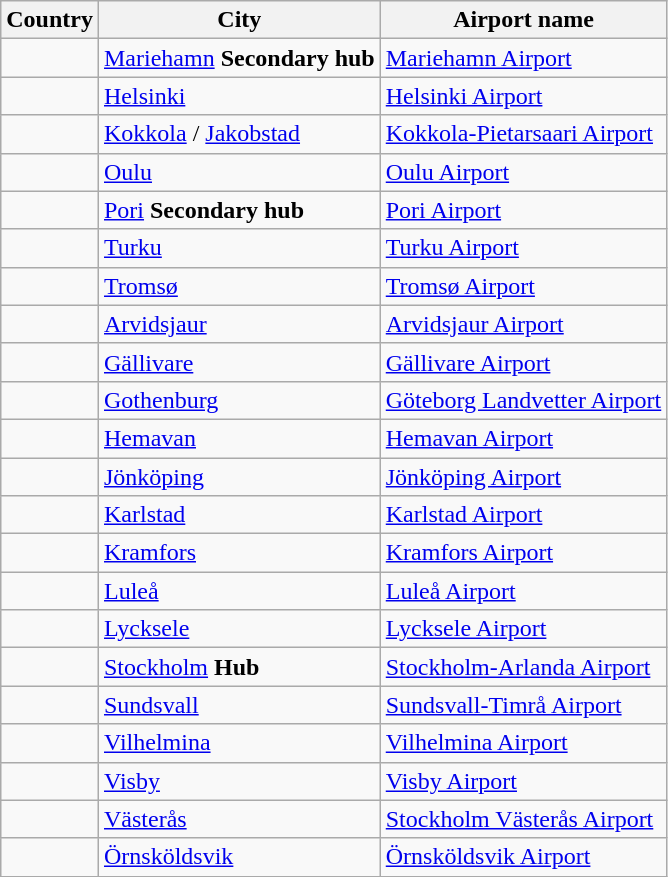<table class="wikitable sortable">
<tr>
<th>Country</th>
<th>City</th>
<th>Airport name</th>
</tr>
<tr>
<td></td>
<td><a href='#'>Mariehamn</a> <strong>Secondary hub</strong></td>
<td><a href='#'>Mariehamn Airport</a></td>
</tr>
<tr>
<td></td>
<td><a href='#'>Helsinki</a></td>
<td><a href='#'>Helsinki Airport</a></td>
</tr>
<tr>
<td></td>
<td><a href='#'>Kokkola</a> / <a href='#'>Jakobstad</a></td>
<td><a href='#'>Kokkola-Pietarsaari Airport</a></td>
</tr>
<tr>
<td></td>
<td><a href='#'>Oulu</a></td>
<td><a href='#'>Oulu Airport</a></td>
</tr>
<tr>
<td></td>
<td><a href='#'>Pori</a> <strong>Secondary hub</strong></td>
<td><a href='#'>Pori Airport</a></td>
</tr>
<tr>
<td></td>
<td><a href='#'>Turku</a></td>
<td><a href='#'>Turku Airport</a></td>
</tr>
<tr>
<td></td>
<td><a href='#'>Tromsø</a></td>
<td><a href='#'>Tromsø Airport</a></td>
</tr>
<tr>
<td></td>
<td><a href='#'>Arvidsjaur</a></td>
<td><a href='#'>Arvidsjaur Airport</a></td>
</tr>
<tr>
<td></td>
<td><a href='#'>Gällivare</a></td>
<td><a href='#'>Gällivare Airport</a></td>
</tr>
<tr>
<td></td>
<td><a href='#'>Gothenburg</a></td>
<td><a href='#'>Göteborg Landvetter Airport</a></td>
</tr>
<tr>
<td></td>
<td><a href='#'>Hemavan</a></td>
<td><a href='#'>Hemavan Airport</a></td>
</tr>
<tr>
<td></td>
<td><a href='#'>Jönköping</a></td>
<td><a href='#'>Jönköping Airport</a></td>
</tr>
<tr>
<td></td>
<td><a href='#'>Karlstad</a></td>
<td><a href='#'>Karlstad Airport</a></td>
</tr>
<tr>
<td></td>
<td><a href='#'>Kramfors</a></td>
<td><a href='#'>Kramfors Airport</a></td>
</tr>
<tr>
<td></td>
<td><a href='#'>Luleå</a></td>
<td><a href='#'>Luleå Airport</a></td>
</tr>
<tr>
<td></td>
<td><a href='#'>Lycksele</a></td>
<td><a href='#'>Lycksele Airport</a></td>
</tr>
<tr>
<td></td>
<td><a href='#'>Stockholm</a> <strong>Hub</strong></td>
<td><a href='#'>Stockholm-Arlanda Airport</a></td>
</tr>
<tr>
<td></td>
<td><a href='#'>Sundsvall</a></td>
<td><a href='#'>Sundsvall-Timrå Airport</a></td>
</tr>
<tr>
<td></td>
<td><a href='#'>Vilhelmina</a></td>
<td><a href='#'>Vilhelmina Airport</a></td>
</tr>
<tr>
<td></td>
<td><a href='#'>Visby</a></td>
<td><a href='#'>Visby Airport</a></td>
</tr>
<tr>
<td></td>
<td><a href='#'>Västerås</a></td>
<td><a href='#'>Stockholm Västerås Airport</a></td>
</tr>
<tr>
<td></td>
<td><a href='#'>Örnsköldsvik</a></td>
<td><a href='#'>Örnsköldsvik Airport</a></td>
</tr>
</table>
